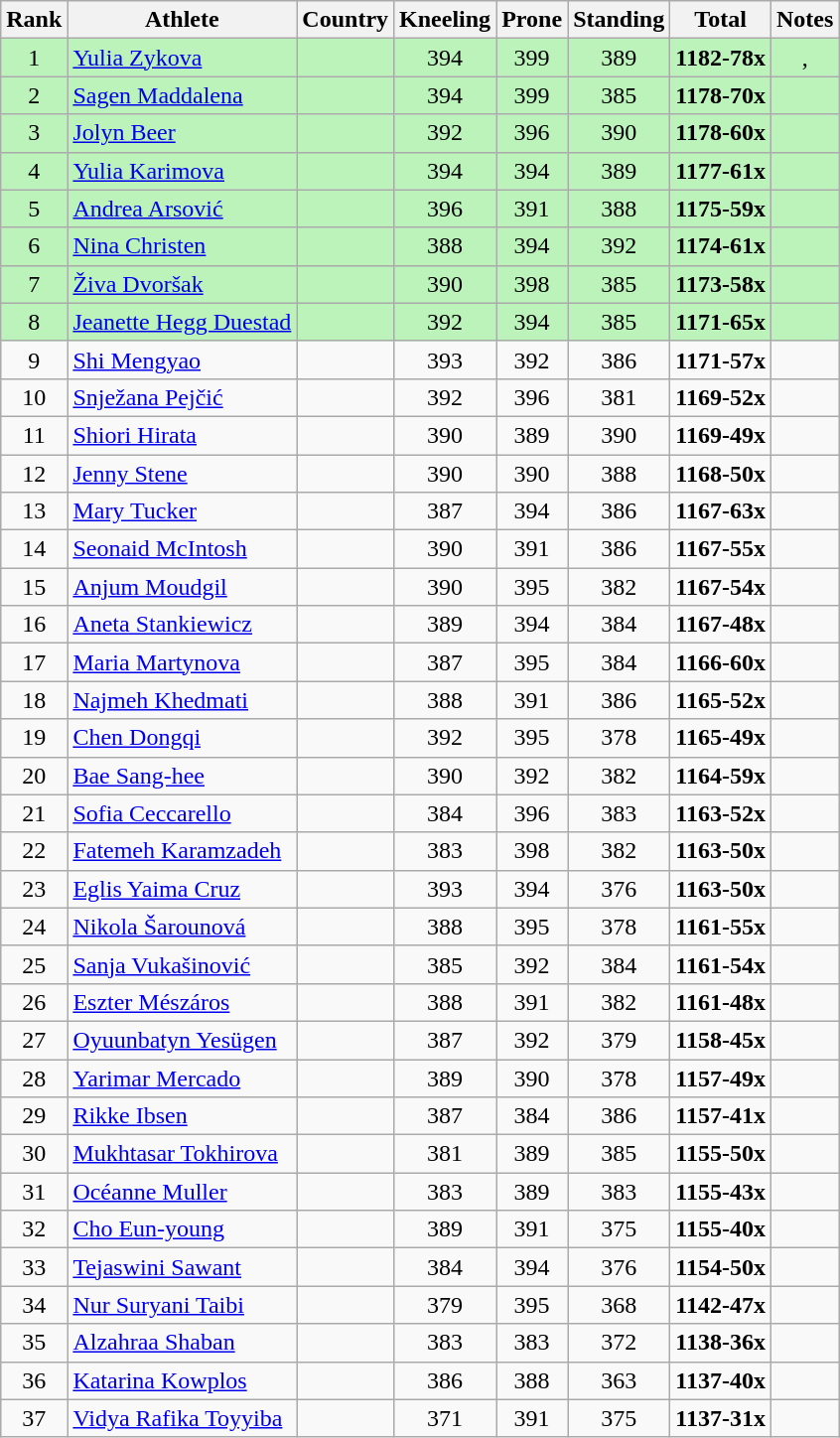<table class="wikitable sortable" style="text-align:center">
<tr>
<th>Rank</th>
<th>Athlete</th>
<th>Country</th>
<th>Kneeling</th>
<th>Prone</th>
<th>Standing</th>
<th>Total</th>
<th class="unsortable">Notes</th>
</tr>
<tr bgcolor=bbf3bb>
<td>1</td>
<td align=left><a href='#'>Yulia Zykova</a></td>
<td align=left></td>
<td>394</td>
<td>399</td>
<td>389</td>
<td><strong>1182-78x</strong></td>
<td>, </td>
</tr>
<tr bgcolor=bbf3bb>
<td>2</td>
<td align=left><a href='#'>Sagen Maddalena</a></td>
<td align=left></td>
<td>394</td>
<td>399</td>
<td>385</td>
<td><strong>1178-70x</strong></td>
<td></td>
</tr>
<tr bgcolor=bbf3bb>
<td>3</td>
<td align=left><a href='#'>Jolyn Beer</a></td>
<td align=left></td>
<td>392</td>
<td>396</td>
<td>390</td>
<td><strong>1178-60x</strong></td>
<td></td>
</tr>
<tr bgcolor=bbf3bb>
<td>4</td>
<td align=left><a href='#'>Yulia Karimova</a></td>
<td align=left></td>
<td>394</td>
<td>394</td>
<td>389</td>
<td><strong>1177-61x</strong></td>
<td></td>
</tr>
<tr bgcolor=bbf3bb>
<td>5</td>
<td align=left><a href='#'>Andrea Arsović</a></td>
<td align=left></td>
<td>396</td>
<td>391</td>
<td>388</td>
<td><strong>1175-59x</strong></td>
<td></td>
</tr>
<tr bgcolor=bbf3bb>
<td>6</td>
<td align=left><a href='#'>Nina Christen</a></td>
<td align=left></td>
<td>388</td>
<td>394</td>
<td>392</td>
<td><strong>1174-61x</strong></td>
<td></td>
</tr>
<tr bgcolor=bbf3bb>
<td>7</td>
<td align=left><a href='#'>Živa Dvoršak</a></td>
<td align=left></td>
<td>390</td>
<td>398</td>
<td>385</td>
<td><strong>1173-58x</strong></td>
<td></td>
</tr>
<tr bgcolor=bbf3bb>
<td>8</td>
<td align=left><a href='#'>Jeanette Hegg Duestad</a></td>
<td align=left></td>
<td>392</td>
<td>394</td>
<td>385</td>
<td><strong>1171-65x</strong></td>
<td></td>
</tr>
<tr>
<td>9</td>
<td align=left><a href='#'>Shi Mengyao</a></td>
<td align=left></td>
<td>393</td>
<td>392</td>
<td>386</td>
<td><strong>1171-57x</strong></td>
<td></td>
</tr>
<tr>
<td>10</td>
<td align=left><a href='#'>Snježana Pejčić</a></td>
<td align=left></td>
<td>392</td>
<td>396</td>
<td>381</td>
<td><strong>1169-52x</strong></td>
<td></td>
</tr>
<tr>
<td>11</td>
<td align=left><a href='#'>Shiori Hirata</a></td>
<td align=left></td>
<td>390</td>
<td>389</td>
<td>390</td>
<td><strong>1169-49x</strong></td>
<td></td>
</tr>
<tr>
<td>12</td>
<td align=left><a href='#'>Jenny Stene</a></td>
<td align=left></td>
<td>390</td>
<td>390</td>
<td>388</td>
<td><strong>1168-50x</strong></td>
<td></td>
</tr>
<tr>
<td>13</td>
<td align=left><a href='#'>Mary Tucker</a></td>
<td align=left></td>
<td>387</td>
<td>394</td>
<td>386</td>
<td><strong>1167-63x</strong></td>
<td></td>
</tr>
<tr>
<td>14</td>
<td align=left><a href='#'>Seonaid McIntosh</a></td>
<td align=left></td>
<td>390</td>
<td>391</td>
<td>386</td>
<td><strong>1167-55x</strong></td>
<td></td>
</tr>
<tr>
<td>15</td>
<td align=left><a href='#'>Anjum Moudgil</a></td>
<td align=left></td>
<td>390</td>
<td>395</td>
<td>382</td>
<td><strong>1167-54x</strong></td>
<td></td>
</tr>
<tr>
<td>16</td>
<td align=left><a href='#'>Aneta Stankiewicz</a></td>
<td align=left></td>
<td>389</td>
<td>394</td>
<td>384</td>
<td><strong>1167-48x</strong></td>
<td></td>
</tr>
<tr>
<td>17</td>
<td align=left><a href='#'>Maria Martynova</a></td>
<td align=left></td>
<td>387</td>
<td>395</td>
<td>384</td>
<td><strong>1166-60x</strong></td>
<td></td>
</tr>
<tr>
<td>18</td>
<td align=left><a href='#'>Najmeh Khedmati</a></td>
<td align=left></td>
<td>388</td>
<td>391</td>
<td>386</td>
<td><strong>1165-52x</strong></td>
<td></td>
</tr>
<tr>
<td>19</td>
<td align=left><a href='#'>Chen Dongqi</a></td>
<td align=left></td>
<td>392</td>
<td>395</td>
<td>378</td>
<td><strong>1165-49x</strong></td>
<td></td>
</tr>
<tr>
<td>20</td>
<td align=left><a href='#'>Bae Sang-hee</a></td>
<td align=left></td>
<td>390</td>
<td>392</td>
<td>382</td>
<td><strong>1164-59x</strong></td>
<td></td>
</tr>
<tr>
<td>21</td>
<td align=left><a href='#'>Sofia Ceccarello</a></td>
<td align=left></td>
<td>384</td>
<td>396</td>
<td>383</td>
<td><strong>1163-52x</strong></td>
<td></td>
</tr>
<tr>
<td>22</td>
<td align=left><a href='#'>Fatemeh Karamzadeh</a></td>
<td align=left></td>
<td>383</td>
<td>398</td>
<td>382</td>
<td><strong>1163-50x</strong></td>
<td></td>
</tr>
<tr>
<td>23</td>
<td align=left><a href='#'>Eglis Yaima Cruz</a></td>
<td align=left></td>
<td>393</td>
<td>394</td>
<td>376</td>
<td><strong>1163-50x</strong></td>
<td></td>
</tr>
<tr>
<td>24</td>
<td align=left><a href='#'>Nikola Šarounová</a></td>
<td align=left></td>
<td>388</td>
<td>395</td>
<td>378</td>
<td><strong>1161-55x</strong></td>
<td></td>
</tr>
<tr>
<td>25</td>
<td align=left><a href='#'>Sanja Vukašinović</a></td>
<td align=left></td>
<td>385</td>
<td>392</td>
<td>384</td>
<td><strong>1161-54x</strong></td>
<td></td>
</tr>
<tr>
<td>26</td>
<td align=left><a href='#'>Eszter Mészáros</a></td>
<td align=left></td>
<td>388</td>
<td>391</td>
<td>382</td>
<td><strong>1161-48x</strong></td>
<td></td>
</tr>
<tr>
<td>27</td>
<td align=left><a href='#'>Oyuunbatyn Yesügen</a></td>
<td align=left></td>
<td>387</td>
<td>392</td>
<td>379</td>
<td><strong>1158-45x</strong></td>
<td></td>
</tr>
<tr>
<td>28</td>
<td align=left><a href='#'>Yarimar Mercado</a></td>
<td align=left></td>
<td>389</td>
<td>390</td>
<td>378</td>
<td><strong>1157-49x</strong></td>
<td></td>
</tr>
<tr>
<td>29</td>
<td align=left><a href='#'>Rikke Ibsen</a></td>
<td align=left></td>
<td>387</td>
<td>384</td>
<td>386</td>
<td><strong>1157-41x</strong></td>
<td></td>
</tr>
<tr>
<td>30</td>
<td align=left><a href='#'>Mukhtasar Tokhirova</a></td>
<td align=left></td>
<td>381</td>
<td>389</td>
<td>385</td>
<td><strong>1155-50x</strong></td>
<td></td>
</tr>
<tr>
<td>31</td>
<td align=left><a href='#'>Océanne Muller</a></td>
<td align=left></td>
<td>383</td>
<td>389</td>
<td>383</td>
<td><strong>1155-43x</strong></td>
<td></td>
</tr>
<tr>
<td>32</td>
<td align=left><a href='#'>Cho Eun-young</a></td>
<td align=left></td>
<td>389</td>
<td>391</td>
<td>375</td>
<td><strong>1155-40x</strong></td>
<td></td>
</tr>
<tr>
<td>33</td>
<td align=left><a href='#'>Tejaswini Sawant</a></td>
<td align=left></td>
<td>384</td>
<td>394</td>
<td>376</td>
<td><strong>1154-50x</strong></td>
<td></td>
</tr>
<tr>
<td>34</td>
<td align=left><a href='#'>Nur Suryani Taibi</a></td>
<td align=left></td>
<td>379</td>
<td>395</td>
<td>368</td>
<td><strong>1142-47x</strong></td>
<td></td>
</tr>
<tr>
<td>35</td>
<td align=left><a href='#'>Alzahraa Shaban</a></td>
<td align=left></td>
<td>383</td>
<td>383</td>
<td>372</td>
<td><strong>1138-36x</strong></td>
<td></td>
</tr>
<tr>
<td>36</td>
<td align=left><a href='#'>Katarina Kowplos</a></td>
<td align=left></td>
<td>386</td>
<td>388</td>
<td>363</td>
<td><strong>1137-40x</strong></td>
<td></td>
</tr>
<tr>
<td>37</td>
<td align=left><a href='#'>Vidya Rafika Toyyiba</a></td>
<td align=left></td>
<td>371</td>
<td>391</td>
<td>375</td>
<td><strong>1137-31x</strong></td>
<td></td>
</tr>
</table>
